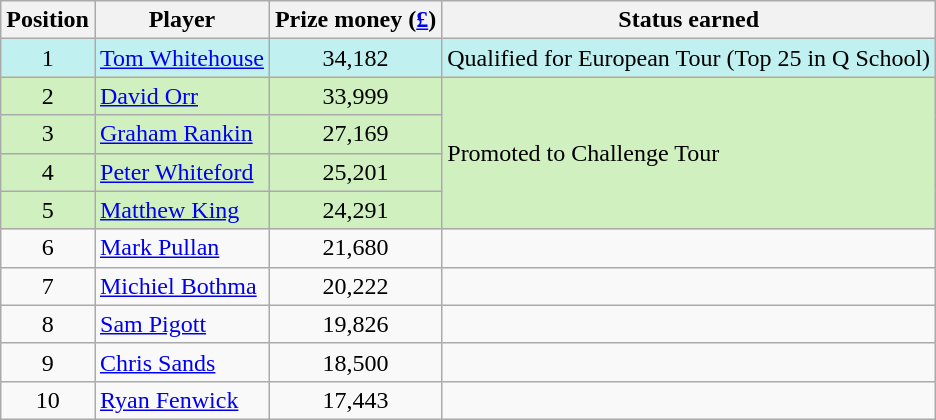<table class=wikitable>
<tr>
<th>Position</th>
<th>Player</th>
<th>Prize money (<a href='#'>£</a>)</th>
<th>Status earned</th>
</tr>
<tr style="background:#C0F0F0;">
<td align=center>1</td>
<td> <a href='#'>Tom Whitehouse</a></td>
<td align=center>34,182</td>
<td>Qualified for European Tour (Top 25 in Q School)</td>
</tr>
<tr style="background:#D0F0C0;">
<td align=center>2</td>
<td> <a href='#'>David Orr</a></td>
<td align=center>33,999</td>
<td rowspan=4>Promoted to Challenge Tour</td>
</tr>
<tr style="background:#D0F0C0;">
<td align=center>3</td>
<td> <a href='#'>Graham Rankin</a></td>
<td align=center>27,169</td>
</tr>
<tr style="background:#D0F0C0;">
<td align=center>4</td>
<td> <a href='#'>Peter Whiteford</a></td>
<td align=center>25,201</td>
</tr>
<tr style="background:#D0F0C0;">
<td align=center>5</td>
<td> <a href='#'>Matthew King</a></td>
<td align=center>24,291</td>
</tr>
<tr>
<td align=center>6</td>
<td> <a href='#'>Mark Pullan</a></td>
<td align=center>21,680</td>
<td></td>
</tr>
<tr>
<td align=center>7</td>
<td> <a href='#'>Michiel Bothma</a></td>
<td align=center>20,222</td>
<td></td>
</tr>
<tr>
<td align=center>8</td>
<td> <a href='#'>Sam Pigott</a></td>
<td align=center>19,826</td>
<td></td>
</tr>
<tr>
<td align=center>9</td>
<td> <a href='#'>Chris Sands</a></td>
<td align=center>18,500</td>
<td></td>
</tr>
<tr>
<td align=center>10</td>
<td> <a href='#'>Ryan Fenwick</a></td>
<td align=center>17,443</td>
<td></td>
</tr>
</table>
